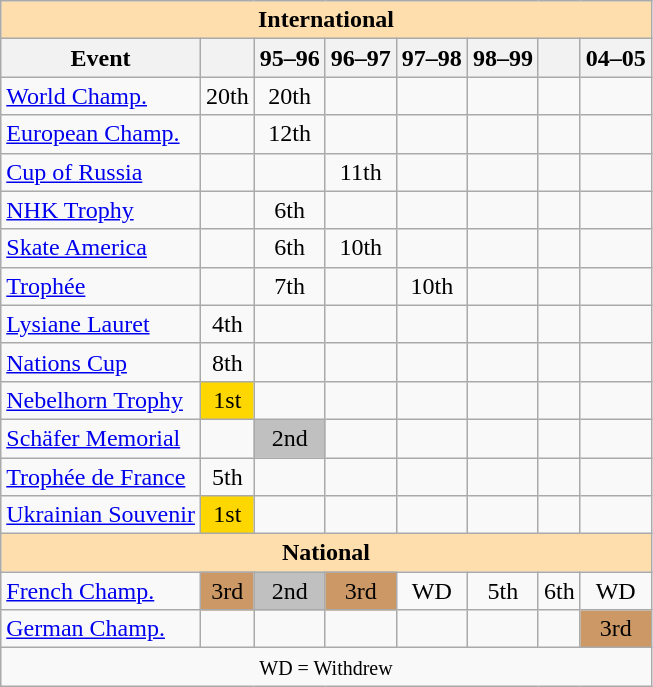<table class="wikitable" style="text-align:center">
<tr>
<th style="background-color: #ffdead; " colspan=8 align=center>International</th>
</tr>
<tr>
<th>Event</th>
<th></th>
<th>95–96</th>
<th>96–97</th>
<th>97–98</th>
<th>98–99</th>
<th></th>
<th>04–05</th>
</tr>
<tr>
<td align=left><a href='#'>World Champ.</a></td>
<td>20th</td>
<td>20th</td>
<td></td>
<td></td>
<td></td>
<td></td>
<td></td>
</tr>
<tr>
<td align=left><a href='#'>European Champ.</a></td>
<td></td>
<td>12th</td>
<td></td>
<td></td>
<td></td>
<td></td>
<td></td>
</tr>
<tr>
<td align=left> <a href='#'>Cup of Russia</a></td>
<td></td>
<td></td>
<td>11th</td>
<td></td>
<td></td>
<td></td>
<td></td>
</tr>
<tr>
<td align=left> <a href='#'>NHK Trophy</a></td>
<td></td>
<td>6th</td>
<td></td>
<td></td>
<td></td>
<td></td>
<td></td>
</tr>
<tr>
<td align=left> <a href='#'>Skate America</a></td>
<td></td>
<td>6th</td>
<td>10th</td>
<td></td>
<td></td>
<td></td>
<td></td>
</tr>
<tr>
<td align=left> <a href='#'>Trophée</a></td>
<td></td>
<td>7th</td>
<td></td>
<td>10th</td>
<td></td>
<td></td>
<td></td>
</tr>
<tr>
<td align=left><a href='#'>Lysiane Lauret</a></td>
<td>4th</td>
<td></td>
<td></td>
<td></td>
<td></td>
<td></td>
<td></td>
</tr>
<tr>
<td align=left><a href='#'>Nations Cup</a></td>
<td>8th</td>
<td></td>
<td></td>
<td></td>
<td></td>
<td></td>
<td></td>
</tr>
<tr>
<td align=left><a href='#'>Nebelhorn Trophy</a></td>
<td bgcolor=gold>1st</td>
<td></td>
<td></td>
<td></td>
<td></td>
<td></td>
<td></td>
</tr>
<tr>
<td align=left><a href='#'>Schäfer Memorial</a></td>
<td></td>
<td bgcolor=silver>2nd</td>
<td></td>
<td></td>
<td></td>
<td></td>
<td></td>
</tr>
<tr>
<td align=left><a href='#'>Trophée de France</a></td>
<td>5th</td>
<td></td>
<td></td>
<td></td>
<td></td>
<td></td>
<td></td>
</tr>
<tr>
<td align=left><a href='#'>Ukrainian Souvenir</a></td>
<td bgcolor=gold>1st</td>
<td></td>
<td></td>
<td></td>
<td></td>
<td></td>
<td></td>
</tr>
<tr>
<th style="background-color: #ffdead; " colspan=8 align=center>National</th>
</tr>
<tr>
<td align=left><a href='#'>French Champ.</a></td>
<td bgcolor=cc9966>3rd</td>
<td bgcolor=silver>2nd</td>
<td bgcolor=cc9966>3rd</td>
<td>WD</td>
<td>5th</td>
<td>6th</td>
<td>WD</td>
</tr>
<tr>
<td align=left><a href='#'>German Champ.</a></td>
<td></td>
<td></td>
<td></td>
<td></td>
<td></td>
<td></td>
<td bgcolor=cc9966>3rd</td>
</tr>
<tr>
<td colspan=8 align=center><small> WD = Withdrew </small></td>
</tr>
</table>
